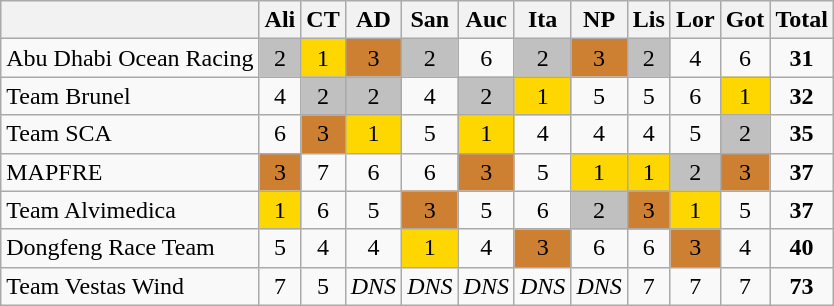<table class="wikitable" style="text-align: center;">
<tr>
<th></th>
<th>Ali<br></th>
<th>CT<br></th>
<th>AD<br></th>
<th>San<br></th>
<th>Auc<br></th>
<th>Ita<br></th>
<th>NP<br></th>
<th>Lis<br></th>
<th>Lor<br></th>
<th>Got<br></th>
<th>Total</th>
</tr>
<tr>
<td align=left>Abu Dhabi Ocean Racing</td>
<td style="background-color: silver;">2</td>
<td style="background-color: gold;">1</td>
<td style="background-color: #cd7f32;">3</td>
<td style="background-color: silver;">2</td>
<td>6</td>
<td style="background-color: silver;">2</td>
<td style="background-color: #cd7f32;">3</td>
<td style="background-color: silver;">2</td>
<td>4</td>
<td>6</td>
<td><strong>31</strong></td>
</tr>
<tr>
<td align=left>Team Brunel</td>
<td>4</td>
<td style="background-color: silver;">2</td>
<td style="background-color: silver;">2</td>
<td>4</td>
<td style="background-color: silver;">2</td>
<td style="background-color: gold;">1</td>
<td>5</td>
<td>5</td>
<td>6</td>
<td style="background-color: gold;">1</td>
<td><strong>32</strong></td>
</tr>
<tr>
<td align=left>Team SCA</td>
<td>6</td>
<td style="background-color: #cd7f32;">3</td>
<td style="background-color: gold;">1</td>
<td>5</td>
<td style="background-color: gold;">1</td>
<td>4</td>
<td>4</td>
<td>4</td>
<td>5</td>
<td style="background-color: silver;">2</td>
<td><strong>35</strong></td>
</tr>
<tr>
<td align=left>MAPFRE</td>
<td style="background-color: #cd7f32;">3</td>
<td>7</td>
<td>6</td>
<td>6</td>
<td style="background-color: #cd7f32;">3</td>
<td>5</td>
<td style="background-color: gold;">1</td>
<td style="background-color: gold;">1</td>
<td style="background-color: silver;">2</td>
<td style="background-color: #cd7f32;">3</td>
<td><strong>37</strong></td>
</tr>
<tr>
<td align=left>Team Alvimedica</td>
<td style="background-color: gold;">1</td>
<td>6</td>
<td>5</td>
<td style="background-color: #cd7f32;">3</td>
<td>5</td>
<td>6</td>
<td style="background-color: silver;">2</td>
<td style="background-color: #cd7f32;">3</td>
<td style="background-color: gold;">1</td>
<td>5</td>
<td><strong>37</strong></td>
</tr>
<tr>
<td align=left>Dongfeng Race Team</td>
<td>5</td>
<td>4</td>
<td>4</td>
<td style="background-color: gold;">1</td>
<td>4</td>
<td style="background-color: #cd7f32;">3</td>
<td>6</td>
<td>6</td>
<td style="background-color: #cd7f32;">3</td>
<td>4</td>
<td><strong>40</strong></td>
</tr>
<tr>
<td align=left>Team Vestas Wind</td>
<td>7</td>
<td>5</td>
<td><em>DNS</em></td>
<td><em>DNS</em></td>
<td><em>DNS</em></td>
<td><em>DNS</em></td>
<td><em>DNS</em></td>
<td>7</td>
<td>7</td>
<td>7</td>
<td><strong>73</strong></td>
</tr>
</table>
